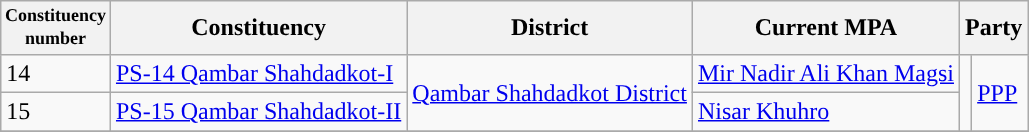<table class="wikitable">
<tr>
<th width="50px" style="font-size:75%">Constituency number</th>
<th>Constituency</th>
<th>District</th>
<th>Current MPA</th>
<th colspan="2">Party</th>
</tr>
<tr>
<td>14</td>
<td><a href='#'>PS-14 Qambar Shahdadkot-I</a></td>
<td rowspan="2"><a href='#'>Qambar Shahdadkot District</a></td>
<td><a href='#'>Mir Nadir Ali Khan Magsi</a></td>
<td rowspan="2"></td>
<td rowspan="2"><a href='#'>PPP</a></td>
</tr>
<tr>
<td>15</td>
<td><a href='#'>PS-15 Qambar Shahdadkot-II</a></td>
<td><a href='#'>Nisar Khuhro</a></td>
</tr>
<tr>
</tr>
</table>
